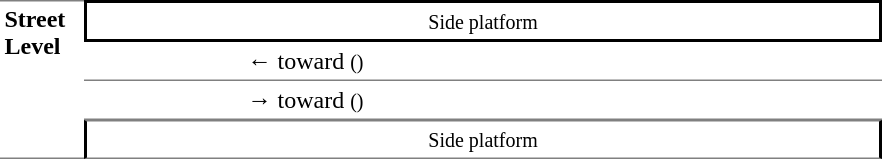<table border=0 cellspacing=0 cellpadding=3>
<tr>
<td style="border-top:solid 1px gray;border-bottom:solid 1px gray;" width=50 rowspan=10 valign=top><strong>Street Level</strong></td>
<td style="border-top:solid 2px black;border-right:solid 2px black;border-left:solid 2px black;border-bottom:solid 2px black;text-align:center;" colspan=2><small>Side platform</small></td>
</tr>
<tr>
<td style="border-top:solid 1px white;border-bottom:solid 1px gray;" width=100></td>
<td style="border-top:solid 1px white;border-bottom:solid 1px gray;" width=420>← <a href='#'></a> toward  <small>()</small></td>
</tr>
<tr>
<td style="border-top:solid 1px white;border-bottom:solid 1px gray;" width=100></td>
<td style="border-top:solid 1px white;border-bottom:solid 1px gray;">→  <a href='#'></a> toward  <small>()</small></td>
</tr>
<tr>
<td style="border-right:solid 2px black;border-left:solid 2px black;border-bottom:solid 1px gray;border-top:solid 1px gray;text-align:center;" colspan=2><small>Side platform</small></td>
</tr>
<tr>
</tr>
</table>
